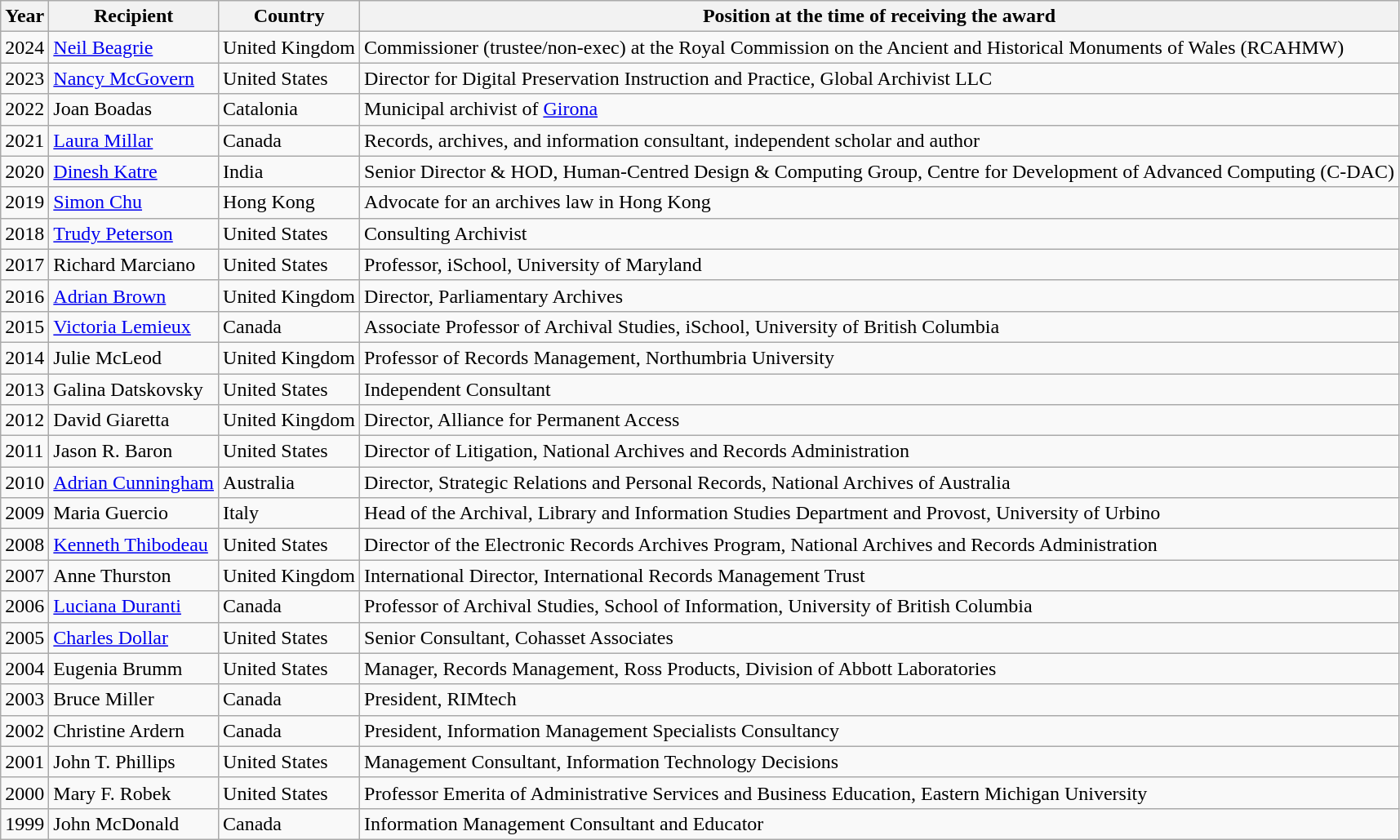<table class="wikitable sortable">
<tr>
<th>Year</th>
<th>Recipient</th>
<th>Country</th>
<th><strong>Position at the time of receiving the award</strong></th>
</tr>
<tr>
<td>2024</td>
<td><a href='#'>Neil Beagrie</a></td>
<td>United Kingdom</td>
<td>Commissioner (trustee/non-exec) at the Royal Commission on the Ancient and Historical Monuments of Wales (RCAHMW) </td>
</tr>
<tr>
<td>2023</td>
<td><a href='#'>Nancy McGovern</a></td>
<td>United States</td>
<td>Director for Digital Preservation Instruction and Practice, Global Archivist LLC </td>
</tr>
<tr>
<td>2022</td>
<td>Joan Boadas</td>
<td>Catalonia</td>
<td>Municipal archivist of <a href='#'>Girona</a></td>
</tr>
<tr>
<td>2021</td>
<td><a href='#'>Laura Millar</a></td>
<td>Canada</td>
<td>Records, archives, and information consultant, independent scholar and author</td>
</tr>
<tr>
<td>2020</td>
<td><a href='#'>Dinesh Katre</a></td>
<td>India</td>
<td>Senior Director & HOD, Human-Centred Design & Computing Group, Centre for Development of Advanced Computing (C-DAC) </td>
</tr>
<tr>
<td>2019</td>
<td><a href='#'>Simon Chu</a></td>
<td>Hong Kong</td>
<td>Advocate for an archives law in Hong Kong </td>
</tr>
<tr>
<td>2018</td>
<td><a href='#'>Trudy Peterson</a></td>
<td>United States</td>
<td>Consulting Archivist </td>
</tr>
<tr>
<td>2017</td>
<td>Richard Marciano</td>
<td>United States</td>
<td>Professor, iSchool, University of Maryland </td>
</tr>
<tr>
<td>2016</td>
<td><a href='#'>Adrian Brown</a></td>
<td>United Kingdom</td>
<td>Director, Parliamentary Archives </td>
</tr>
<tr>
<td>2015</td>
<td><a href='#'>Victoria Lemieux</a></td>
<td>Canada</td>
<td>Associate Professor of Archival Studies, iSchool, University of British Columbia </td>
</tr>
<tr>
<td>2014</td>
<td>Julie McLeod</td>
<td>United Kingdom</td>
<td>Professor of Records Management, Northumbria University </td>
</tr>
<tr>
<td>2013</td>
<td>Galina Datskovsky</td>
<td>United States</td>
<td>Independent Consultant </td>
</tr>
<tr>
<td>2012</td>
<td>David Giaretta</td>
<td>United Kingdom</td>
<td>Director, Alliance for Permanent Access </td>
</tr>
<tr>
<td>2011</td>
<td>Jason R. Baron</td>
<td>United States</td>
<td>Director of Litigation, National Archives and Records Administration </td>
</tr>
<tr>
<td>2010</td>
<td><a href='#'>Adrian Cunningham</a></td>
<td>Australia</td>
<td>Director, Strategic Relations and Personal Records, National Archives of Australia </td>
</tr>
<tr>
<td>2009</td>
<td>Maria Guercio</td>
<td>Italy</td>
<td>Head of the Archival, Library and Information Studies Department and Provost, University of Urbino </td>
</tr>
<tr>
<td>2008</td>
<td><a href='#'>Kenneth Thibodeau</a></td>
<td>United States</td>
<td>Director of the Electronic Records Archives Program, National Archives and Records Administration </td>
</tr>
<tr>
<td>2007</td>
<td>Anne Thurston</td>
<td>United Kingdom</td>
<td>International Director, International Records Management Trust </td>
</tr>
<tr>
<td>2006</td>
<td><a href='#'>Luciana Duranti</a></td>
<td>Canada</td>
<td>Professor of Archival Studies, School of Information, University of British Columbia </td>
</tr>
<tr>
<td>2005</td>
<td><a href='#'>Charles Dollar</a></td>
<td>United States</td>
<td>Senior Consultant, Cohasset Associates </td>
</tr>
<tr>
<td>2004</td>
<td>Eugenia Brumm</td>
<td>United States</td>
<td>Manager, Records Management, Ross Products, Division of Abbott Laboratories </td>
</tr>
<tr>
<td>2003</td>
<td>Bruce Miller</td>
<td>Canada</td>
<td>President, RIMtech </td>
</tr>
<tr>
<td>2002</td>
<td>Christine Ardern</td>
<td>Canada</td>
<td>President, Information Management Specialists Consultancy </td>
</tr>
<tr>
<td>2001</td>
<td>John T. Phillips</td>
<td>United States</td>
<td>Management Consultant, Information Technology Decisions </td>
</tr>
<tr>
<td>2000</td>
<td>Mary F. Robek</td>
<td>United States</td>
<td>Professor Emerita of Administrative Services and Business Education, Eastern Michigan University </td>
</tr>
<tr>
<td>1999</td>
<td>John McDonald</td>
<td>Canada</td>
<td>Information Management Consultant and Educator </td>
</tr>
</table>
